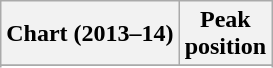<table class="wikitable sortable plainrowheaders" style="text-align:center">
<tr>
<th scope="col">Chart (2013–14)</th>
<th scope="col">Peak<br> position</th>
</tr>
<tr>
</tr>
<tr>
</tr>
<tr>
</tr>
<tr>
</tr>
<tr>
</tr>
</table>
